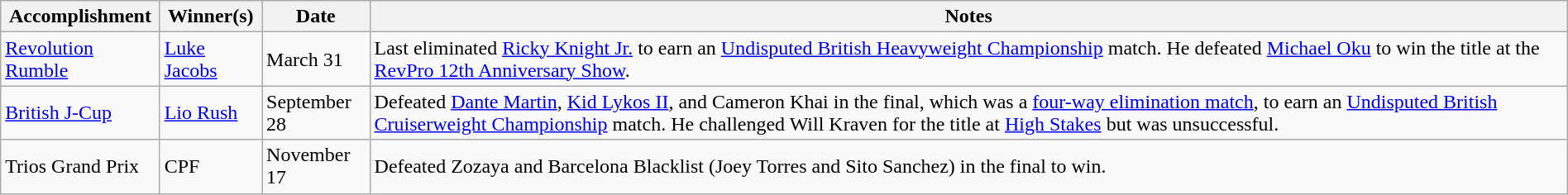<table class="wikitable" style="width:100%;">
<tr>
<th>Accomplishment</th>
<th>Winner(s)</th>
<th>Date</th>
<th>Notes</th>
</tr>
<tr>
<td><a href='#'>Revolution Rumble</a></td>
<td><a href='#'>Luke Jacobs</a></td>
<td>March 31</td>
<td>Last eliminated <a href='#'>Ricky Knight Jr.</a> to earn an <a href='#'>Undisputed British Heavyweight Championship</a> match. He defeated <a href='#'>Michael Oku</a> to win the title at the <a href='#'>RevPro 12th Anniversary Show</a>.</td>
</tr>
<tr>
<td><a href='#'>British J-Cup</a></td>
<td><a href='#'>Lio Rush</a></td>
<td>September 28</td>
<td>Defeated <a href='#'>Dante Martin</a>, <a href='#'>Kid Lykos II</a>, and Cameron Khai in the final, which was a <a href='#'>four-way elimination match</a>, to earn an <a href='#'>Undisputed British Cruiserweight Championship</a> match. He challenged Will Kraven for the title at <a href='#'>High Stakes</a> but was unsuccessful.</td>
</tr>
<tr>
<td>Trios Grand Prix</td>
<td>CPF<br></td>
<td>November 17</td>
<td>Defeated Zozaya and Barcelona Blacklist (Joey Torres and Sito Sanchez) in the final to win.</td>
</tr>
</table>
